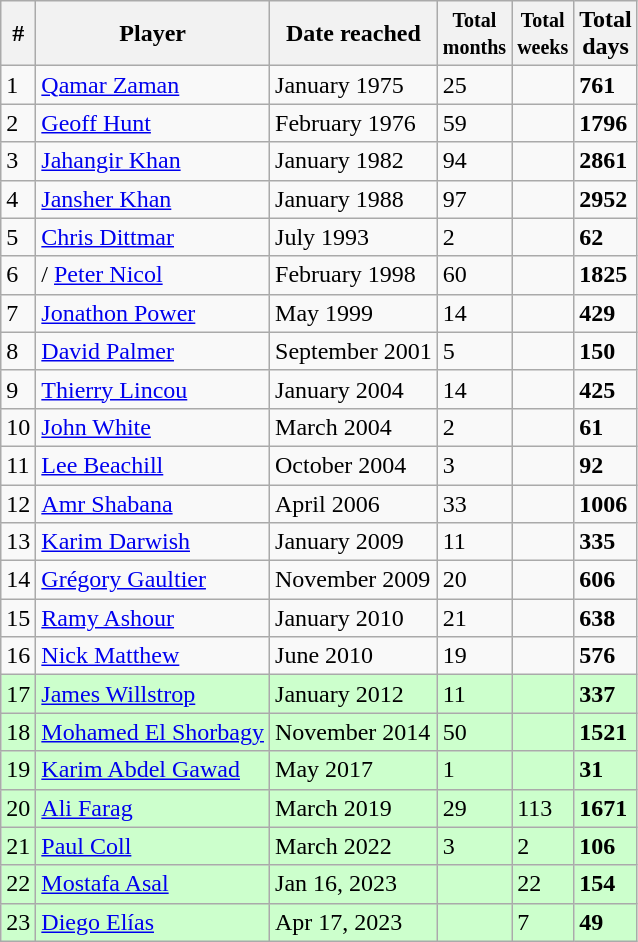<table class="sortable wikitable">
<tr>
<th>#</th>
<th>Player</th>
<th>Date reached</th>
<th><small>Total<br>months</small></th>
<th><small>Total<br>weeks</small></th>
<th>Total<br>days</th>
</tr>
<tr>
<td>1</td>
<td> <a href='#'>Qamar Zaman</a></td>
<td>January 1975</td>
<td>25</td>
<td></td>
<td><strong>761</strong></td>
</tr>
<tr>
<td>2</td>
<td> <a href='#'>Geoff Hunt</a></td>
<td>February 1976</td>
<td>59</td>
<td></td>
<td><strong>1796</strong></td>
</tr>
<tr>
<td>3</td>
<td> <a href='#'>Jahangir Khan</a></td>
<td>January 1982</td>
<td>94</td>
<td></td>
<td><strong>2861</strong></td>
</tr>
<tr>
<td>4</td>
<td> <a href='#'>Jansher Khan</a></td>
<td>January 1988</td>
<td>97</td>
<td></td>
<td><strong>2952</strong></td>
</tr>
<tr>
<td>5</td>
<td> <a href='#'>Chris Dittmar</a></td>
<td>July 1993</td>
<td>2</td>
<td></td>
<td><strong>62</strong></td>
</tr>
<tr>
<td>6</td>
<td>/ <a href='#'>Peter Nicol</a></td>
<td>February 1998</td>
<td>60</td>
<td></td>
<td><strong>1825</strong></td>
</tr>
<tr>
<td>7</td>
<td> <a href='#'>Jonathon Power</a></td>
<td>May 1999</td>
<td>14</td>
<td></td>
<td><strong>429</strong></td>
</tr>
<tr>
<td>8</td>
<td> <a href='#'>David Palmer</a></td>
<td>September 2001</td>
<td>5</td>
<td></td>
<td><strong>150</strong></td>
</tr>
<tr>
<td>9</td>
<td> <a href='#'>Thierry Lincou</a></td>
<td>January 2004</td>
<td>14</td>
<td></td>
<td><strong>425</strong></td>
</tr>
<tr>
<td>10</td>
<td> <a href='#'>John White</a></td>
<td>March 2004</td>
<td>2</td>
<td></td>
<td><strong>61</strong></td>
</tr>
<tr>
<td>11</td>
<td> <a href='#'>Lee Beachill</a></td>
<td>October 2004</td>
<td>3</td>
<td></td>
<td><strong>92</strong></td>
</tr>
<tr>
<td>12</td>
<td> <a href='#'>Amr Shabana</a></td>
<td>April 2006</td>
<td>33</td>
<td></td>
<td><strong>1006</strong></td>
</tr>
<tr>
<td>13</td>
<td> <a href='#'>Karim Darwish</a></td>
<td>January 2009</td>
<td>11</td>
<td></td>
<td><strong>335</strong></td>
</tr>
<tr>
<td>14</td>
<td> <a href='#'>Grégory Gaultier</a></td>
<td>November 2009</td>
<td>20</td>
<td></td>
<td><strong>606</strong></td>
</tr>
<tr>
<td>15</td>
<td> <a href='#'>Ramy Ashour</a></td>
<td>January 2010</td>
<td>21</td>
<td></td>
<td><strong>638</strong></td>
</tr>
<tr>
<td>16</td>
<td> <a href='#'>Nick Matthew</a></td>
<td>June 2010</td>
<td>19</td>
<td></td>
<td><strong>576</strong></td>
</tr>
<tr style="background:#cfc;">
<td>17</td>
<td> <a href='#'>James Willstrop</a></td>
<td>January 2012</td>
<td>11</td>
<td></td>
<td><strong>337</strong></td>
</tr>
<tr style="background:#cfc;">
<td>18</td>
<td> <a href='#'>Mohamed El Shorbagy</a></td>
<td>November 2014</td>
<td>50</td>
<td></td>
<td><strong>1521</strong></td>
</tr>
<tr style="background:#cfc;">
<td>19</td>
<td> <a href='#'>Karim Abdel Gawad</a></td>
<td>May 2017</td>
<td>1</td>
<td></td>
<td><strong>31</strong></td>
</tr>
<tr style="background:#cfc;">
<td>20</td>
<td> <a href='#'>Ali Farag</a></td>
<td>March 2019</td>
<td>29</td>
<td>113</td>
<td><strong>1671</strong></td>
</tr>
<tr style="background:#cfc;">
<td>21</td>
<td> <a href='#'>Paul Coll</a></td>
<td>March 2022</td>
<td>3</td>
<td>2</td>
<td><strong>106</strong></td>
</tr>
<tr style="background:#cfc;">
<td>22</td>
<td> <a href='#'>Mostafa Asal</a></td>
<td>Jan 16, 2023</td>
<td></td>
<td>22</td>
<td><strong>154</strong></td>
</tr>
<tr style="background:#cfc;">
<td>23</td>
<td> <a href='#'>Diego Elías</a></td>
<td>Apr 17, 2023</td>
<td></td>
<td>7</td>
<td><strong>49</strong></td>
</tr>
</table>
